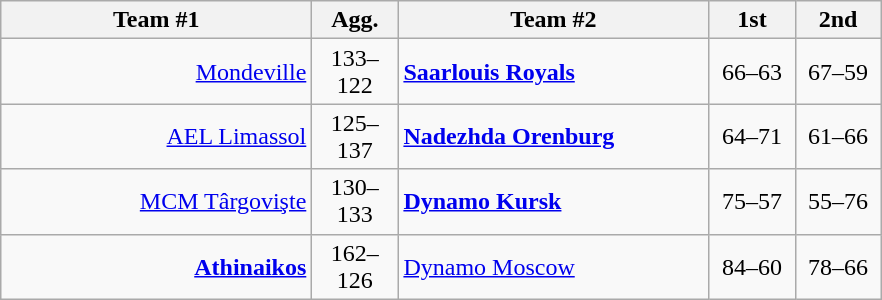<table class=wikitable style="text-align:center">
<tr>
<th width=200>Team #1</th>
<th width=50>Agg.</th>
<th width=200>Team #2</th>
<th width=50>1st</th>
<th width=50>2nd</th>
</tr>
<tr>
<td align=right><a href='#'>Mondeville</a> </td>
<td>133–122</td>
<td align=left> <strong><a href='#'>Saarlouis Royals</a></strong></td>
<td align=center>66–63</td>
<td align=center>67–59</td>
</tr>
<tr>
<td align=right><a href='#'>AEL Limassol</a> </td>
<td>125–137</td>
<td align=left> <strong><a href='#'>Nadezhda Orenburg</a></strong></td>
<td align=center>64–71</td>
<td align=center>61–66</td>
</tr>
<tr>
<td align=right><a href='#'>MCM Târgovişte</a> </td>
<td>130–133</td>
<td align=left> <strong><a href='#'>Dynamo Kursk</a></strong></td>
<td align=center>75–57</td>
<td align=center>55–76</td>
</tr>
<tr>
<td align=right><strong><a href='#'>Athinaikos</a></strong> </td>
<td>162–126</td>
<td align=left> <a href='#'>Dynamo Moscow</a></td>
<td align=center>84–60</td>
<td align=center>78–66</td>
</tr>
</table>
